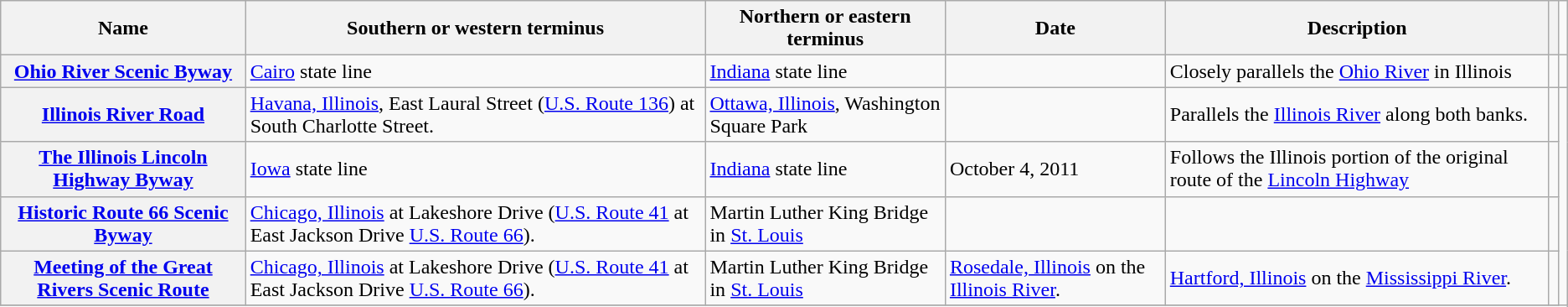<table class="wikitable sortable plainrowheaders">
<tr>
<th scope="col">Name</th>
<th scope="col" class="unsortable">Southern or western terminus</th>
<th scope="col" class="unsortable">Northern or eastern terminus</th>
<th scope="col">Date</th>
<th scope="col" class="unsortable">Description</th>
<th scope="col" class="unsortable"></th>
</tr>
<tr>
<th scope="row"><a href='#'>Ohio River Scenic Byway</a></th>
<td><a href='#'>Cairo</a> state line</td>
<td><a href='#'>Indiana</a> state line</td>
<td></td>
<td>Closely parallels the <a href='#'>Ohio River</a> in Illinois</td>
<td></td>
<td></td>
</tr>
<tr>
<th scope="row"><a href='#'>Illinois River Road</a></th>
<td><a href='#'>Havana, Illinois</a>, East Laural Street (<a href='#'>U.S. Route 136</a>) at South Charlotte Street.</td>
<td><a href='#'>Ottawa, Illinois</a>, Washington Square Park</td>
<td></td>
<td>Parallels the <a href='#'>Illinois River</a> along both banks.</td>
<td></td>
</tr>
<tr>
<th scope="row"><a href='#'>The Illinois Lincoln Highway Byway</a></th>
<td><a href='#'>Iowa</a> state line</td>
<td><a href='#'>Indiana</a> state line</td>
<td>October 4, 2011</td>
<td>Follows the Illinois portion of the original route of the <a href='#'>Lincoln Highway</a></td>
<td></td>
</tr>
<tr>
<th scope="row"><a href='#'>Historic Route 66 Scenic Byway</a></th>
<td><a href='#'>Chicago, Illinois</a> at Lakeshore Drive (<a href='#'>U.S. Route 41</a> at East Jackson Drive <a href='#'>U.S. Route 66</a>).</td>
<td>Martin Luther King Bridge in <a href='#'>St. Louis</a></td>
<td></td>
<td></td>
<td></td>
</tr>
<tr>
<th scope="row"><a href='#'>Meeting of the Great Rivers Scenic Route</a></th>
<td><a href='#'>Chicago, Illinois</a> at Lakeshore Drive (<a href='#'>U.S. Route 41</a> at East Jackson Drive <a href='#'>U.S. Route 66</a>).</td>
<td>Martin Luther King Bridge in <a href='#'>St. Louis</a></td>
<td><a href='#'>Rosedale, Illinois</a> on the <a href='#'>Illinois River</a>.</td>
<td><a href='#'>Hartford, Illinois</a> on the <a href='#'>Mississippi River</a>.</td>
<td></td>
</tr>
<tr>
</tr>
</table>
